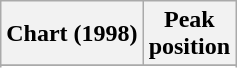<table class="wikitable sortable">
<tr>
<th>Chart (1998)</th>
<th>Peak<br>position</th>
</tr>
<tr>
</tr>
<tr>
</tr>
<tr>
</tr>
</table>
